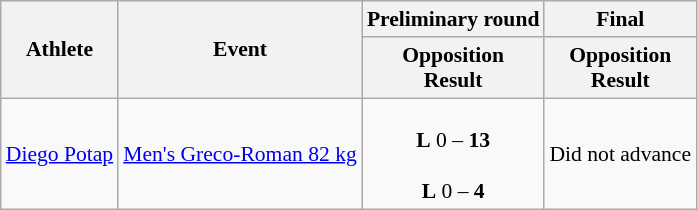<table class="wikitable" border="1" style="font-size:90%">
<tr>
<th rowspan=2>Athlete</th>
<th rowspan=2>Event</th>
<th>Preliminary round</th>
<th>Final</th>
</tr>
<tr>
<th>Opposition<br>Result</th>
<th>Opposition<br>Result</th>
</tr>
<tr>
<td><a href='#'>Diego Potap</a></td>
<td><a href='#'>Men's Greco-Roman 82 kg</a></td>
<td align=center> <br> <strong>L</strong> 0 – <strong>13</strong><br> <br> <strong>L</strong> 0 – <strong>4</strong></td>
<td align=center>Did not advance</td>
</tr>
</table>
